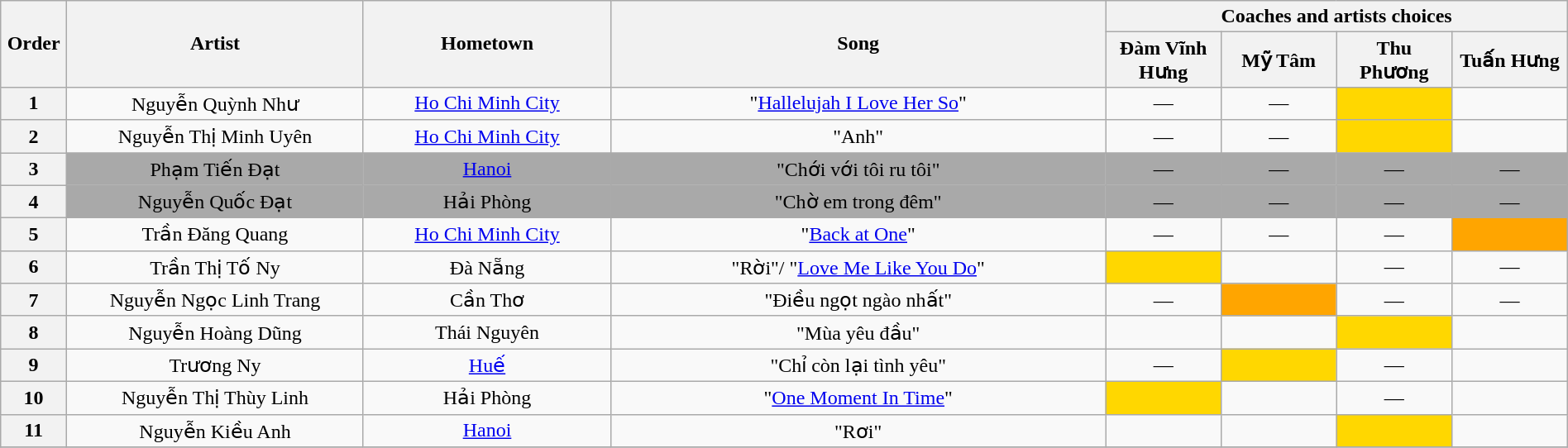<table class="wikitable" style="text-align:center; width:100%;">
<tr>
<th scope="col" rowspan="2" style="width:04%;">Order</th>
<th scope="col" rowspan="2" style="width:18%;">Artist</th>
<th scope="col" rowspan="2" style="width:15%;">Hometown</th>
<th scope="col" rowspan="2" style="width:30%;">Song</th>
<th colspan="4" style="width:28%;">Coaches and artists choices</th>
</tr>
<tr>
<th style="width:07%;">Đàm Vĩnh Hưng</th>
<th style="width:07%;">Mỹ Tâm</th>
<th style="width:07%;">Thu Phương</th>
<th style="width:07%;">Tuấn Hưng</th>
</tr>
<tr>
<th>1</th>
<td>Nguyễn Quỳnh Như</td>
<td><a href='#'>Ho Chi Minh City</a></td>
<td>"<a href='#'>Hallelujah I Love Her So</a>"</td>
<td align="center">—</td>
<td align="center">—</td>
<td style="background:gold;text-align:center;"></td>
<td style="text-align:center;"></td>
</tr>
<tr>
<th>2</th>
<td>Nguyễn Thị Minh Uyên</td>
<td><a href='#'>Ho Chi Minh City</a></td>
<td>"Anh"</td>
<td align="center">—</td>
<td align="center">—</td>
<td style="background:gold;text-align:center;"></td>
<td style="text-align:center;"></td>
</tr>
<tr>
<th>3</th>
<td style="background:darkgrey;">Phạm Tiến Đạt</td>
<td style="background:darkgrey;"><a href='#'>Hanoi</a></td>
<td style="background:darkgrey;">"Chới với tôi ru tôi"</td>
<td style="background:darkgrey;text-align:center;">—</td>
<td style="background:darkgrey;text-align:center;">—</td>
<td style="background:darkgrey;text-align:center;">—</td>
<td style="background:darkgrey;text-align:center;">—</td>
</tr>
<tr>
<th>4</th>
<td style="background:darkgrey;">Nguyễn Quốc Đạt</td>
<td style="background:darkgrey;">Hải Phòng</td>
<td style="background:darkgrey;">"Chờ em trong đêm"</td>
<td style="background:darkgrey;text-align:center;">—</td>
<td style="background:darkgrey;text-align:center;">—</td>
<td style="background:darkgrey;text-align:center;">—</td>
<td style="background:darkgrey;text-align:center;">—</td>
</tr>
<tr>
<th>5</th>
<td>Trần Đăng Quang</td>
<td><a href='#'>Ho Chi Minh City</a></td>
<td>"<a href='#'>Back at One</a>"</td>
<td align="center">—</td>
<td align="center">—</td>
<td align="center">—</td>
<td style="background:orange;text-align:center;"></td>
</tr>
<tr>
<th>6</th>
<td>Trần Thị Tố Ny</td>
<td>Đà Nẵng</td>
<td>"Rời"/ "<a href='#'>Love Me Like You Do</a>"</td>
<td style="background:gold;text-align:center;"></td>
<td style="text-align:center;"></td>
<td align="center">—</td>
<td align="center">—</td>
</tr>
<tr>
<th>7</th>
<td>Nguyễn Ngọc Linh Trang</td>
<td>Cần Thơ</td>
<td>"Điều ngọt ngào nhất"</td>
<td align="center">—</td>
<td style="background:orange;text-align:center;"></td>
<td align="center">—</td>
<td align="center">—</td>
</tr>
<tr>
<th>8</th>
<td>Nguyễn Hoàng Dũng</td>
<td>Thái Nguyên</td>
<td>"Mùa yêu đầu"</td>
<td style="text-align:center;"></td>
<td style="text-align:center;"></td>
<td style="background:gold;text-align:center;"></td>
<td style="text-align:center;"></td>
</tr>
<tr>
<th>9</th>
<td>Trương Ny</td>
<td><a href='#'>Huế</a></td>
<td>"Chỉ còn lại tình yêu"</td>
<td align="center">—</td>
<td style="background:gold;text-align:center;"></td>
<td align="center">—</td>
<td style="text-align:center;"></td>
</tr>
<tr>
<th>10</th>
<td>Nguyễn Thị Thùy Linh</td>
<td>Hải Phòng</td>
<td>"<a href='#'>One Moment In Time</a>"</td>
<td style="background:gold;text-align:center;"></td>
<td style="text-align:center;"></td>
<td align="center">—</td>
<td style="text-align:center;"></td>
</tr>
<tr>
<th>11</th>
<td>Nguyễn Kiều Anh</td>
<td><a href='#'>Hanoi</a></td>
<td>"Rơi"</td>
<td style="text-align:center;"></td>
<td style="text-align:center;"></td>
<td style="background:gold;text-align:center;"></td>
<td style="text-align:center;"></td>
</tr>
<tr>
</tr>
</table>
